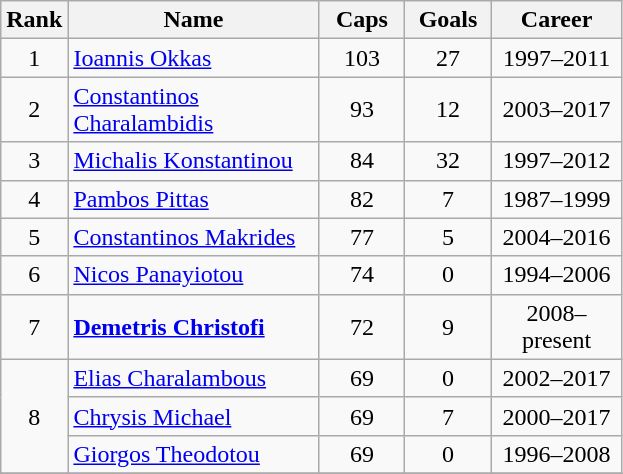<table class="wikitable sortable" style="text-align:center">
<tr>
<th width=30>Rank</th>
<th width=160>Name</th>
<th width=50>Caps</th>
<th width=50>Goals</th>
<th width=80>Career</th>
</tr>
<tr>
<td>1</td>
<td align="left"><a href='#'>Ioannis Okkas</a></td>
<td>103</td>
<td>27</td>
<td>1997–2011</td>
</tr>
<tr>
<td>2</td>
<td align="left"><a href='#'>Constantinos Charalambidis</a></td>
<td>93</td>
<td>12</td>
<td>2003–2017</td>
</tr>
<tr>
<td>3</td>
<td align="left"><a href='#'>Michalis Konstantinou</a></td>
<td>84</td>
<td>32</td>
<td>1997–2012</td>
</tr>
<tr>
<td>4</td>
<td align="left"><a href='#'>Pambos Pittas</a></td>
<td>82</td>
<td>7</td>
<td>1987–1999</td>
</tr>
<tr>
<td>5</td>
<td align="left"><a href='#'>Constantinos Makrides</a></td>
<td>77</td>
<td>5</td>
<td>2004–2016</td>
</tr>
<tr>
<td>6</td>
<td align="left"><a href='#'>Nicos Panayiotou</a></td>
<td>74</td>
<td>0</td>
<td>1994–2006</td>
</tr>
<tr>
<td>7</td>
<td style="text-align:left;"><strong><a href='#'>Demetris Christofi</a></strong></td>
<td>72</td>
<td>9</td>
<td>2008–present</td>
</tr>
<tr>
<td rowspan=3>8</td>
<td align="left"><a href='#'>Elias Charalambous</a></td>
<td>69</td>
<td>0</td>
<td>2002–2017</td>
</tr>
<tr>
<td align="left"><a href='#'>Chrysis Michael</a></td>
<td>69</td>
<td>7</td>
<td>2000–2017</td>
</tr>
<tr>
<td align="left"><a href='#'>Giorgos Theodotou</a></td>
<td>69</td>
<td>0</td>
<td>1996–2008</td>
</tr>
<tr>
</tr>
</table>
